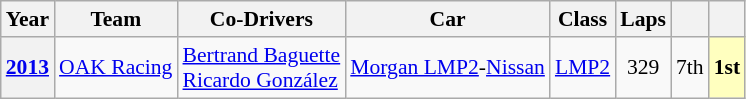<table class="wikitable" style="text-align:center; font-size:90%">
<tr>
<th>Year</th>
<th>Team</th>
<th>Co-Drivers</th>
<th>Car</th>
<th>Class</th>
<th>Laps</th>
<th></th>
<th></th>
</tr>
<tr>
<th><a href='#'>2013</a></th>
<td align="left"> <a href='#'>OAK Racing</a></td>
<td align="left"> <a href='#'>Bertrand Baguette</a><br> <a href='#'>Ricardo González</a></td>
<td align="left"><a href='#'>Morgan LMP2</a>-<a href='#'>Nissan</a></td>
<td><a href='#'>LMP2</a></td>
<td>329</td>
<td>7th</td>
<td style="background:#FFFFBF;"><strong>1st</strong></td>
</tr>
</table>
